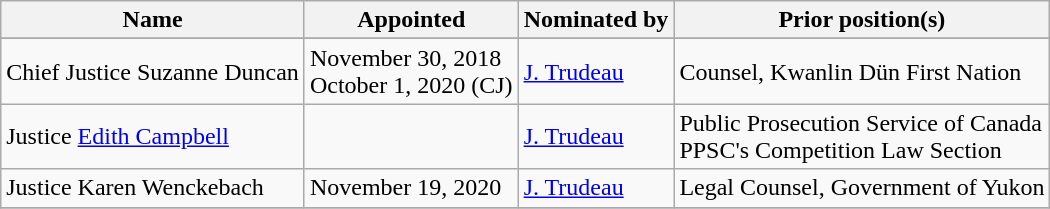<table class="wikitable sortable">
<tr>
<th>Name</th>
<th>Appointed</th>
<th>Nominated by</th>
<th>Prior position(s)</th>
</tr>
<tr>
</tr>
<tr>
<td>Chief Justice Suzanne Duncan</td>
<td>November 30, 2018<br>October 1, 2020 (CJ)</td>
<td><a href='#'>J. Trudeau</a></td>
<td>Counsel, Kwanlin Dün First Nation</td>
</tr>
<tr>
<td>Justice <a href='#'>Edith Campbell</a></td>
<td></td>
<td><a href='#'>J. Trudeau</a></td>
<td>Public Prosecution Service of Canada <br> PPSC's Competition Law Section</td>
</tr>
<tr>
<td>Justice Karen Wenckebach</td>
<td>November 19, 2020</td>
<td><a href='#'>J. Trudeau</a></td>
<td>Legal Counsel, Government of Yukon</td>
</tr>
<tr>
</tr>
</table>
